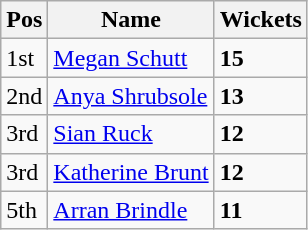<table class="wikitable">
<tr>
<th>Pos</th>
<th>Name</th>
<th>Wickets</th>
</tr>
<tr>
<td>1st</td>
<td> <a href='#'>Megan Schutt</a></td>
<td><strong>15</strong></td>
</tr>
<tr>
<td>2nd</td>
<td> <a href='#'>Anya Shrubsole</a></td>
<td><strong>13</strong></td>
</tr>
<tr>
<td>3rd</td>
<td> <a href='#'>Sian Ruck</a></td>
<td><strong>12</strong></td>
</tr>
<tr>
<td>3rd</td>
<td> <a href='#'>Katherine Brunt</a></td>
<td><strong>12</strong></td>
</tr>
<tr>
<td>5th</td>
<td> <a href='#'>Arran Brindle</a></td>
<td><strong>11</strong></td>
</tr>
</table>
